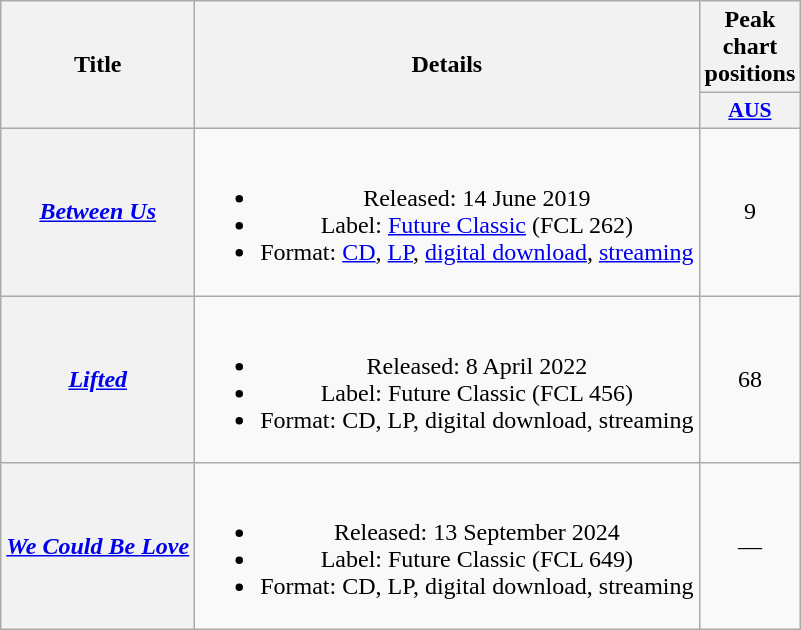<table class="wikitable plainrowheaders" style="text-align:center;">
<tr>
<th scope="col" rowspan="2">Title</th>
<th scope="col" rowspan="2">Details</th>
<th scope="col" colspan="1">Peak chart positions</th>
</tr>
<tr>
<th scope="col" style="width:3em;font-size:90%;"><a href='#'>AUS</a><br></th>
</tr>
<tr>
<th scope="row"><em><a href='#'>Between Us</a></em></th>
<td><br><ul><li>Released: 14 June 2019</li><li>Label: <a href='#'>Future Classic</a> (FCL 262)</li><li>Format: <a href='#'>CD</a>, <a href='#'>LP</a>, <a href='#'>digital download</a>, <a href='#'>streaming</a></li></ul></td>
<td>9</td>
</tr>
<tr>
<th scope="row"><em><a href='#'>Lifted</a></em></th>
<td><br><ul><li>Released: 8 April 2022</li><li>Label: Future Classic (FCL 456)</li><li>Format: CD, LP, digital download, streaming</li></ul></td>
<td>68</td>
</tr>
<tr>
<th scope="row"><em><a href='#'>We Could Be Love</a></em></th>
<td><br><ul><li>Released: 13 September 2024</li><li>Label: Future Classic (FCL 649)</li><li>Format: CD, LP, digital download, streaming</li></ul></td>
<td>—</td>
</tr>
</table>
